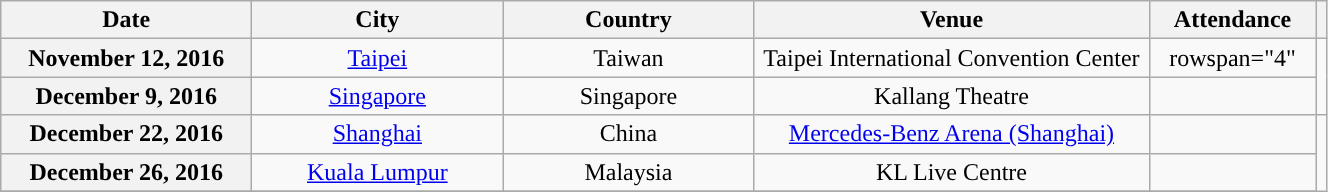<table class="wikitable sortable plainrowheaders" style="text-align:center;">
<tr>
<th style="width:10em;">Date</th>
<th style="width:10em;">City</th>
<th style="width:10em;">Country</th>
<th style="width:16em;">Venue</th>
<th style="width:6.5em;">Attendance</th>
<th scope="col" class="unsortable"></th>
</tr>
<tr>
<th scope="row" style="text-align:center">November 12, 2016</th>
<td><a href='#'>Taipei</a></td>
<td>Taiwan</td>
<td>Taipei International Convention Center</td>
<td>rowspan="4" </td>
<td rowspan="2"></td>
</tr>
<tr>
<th scope="row" style="text-align:center">December 9, 2016</th>
<td><a href='#'>Singapore</a></td>
<td>Singapore</td>
<td>Kallang Theatre</td>
</tr>
<tr>
<th scope="row" style="text-align:center">December 22, 2016</th>
<td><a href='#'>Shanghai</a></td>
<td>China</td>
<td><a href='#'>Mercedes-Benz Arena (Shanghai)</a></td>
<td></td>
</tr>
<tr>
<th scope="row" style="text-align:center">December 26, 2016</th>
<td><a href='#'>Kuala Lumpur</a></td>
<td>Malaysia</td>
<td>KL Live Centre</td>
<td></td>
</tr>
<tr>
</tr>
</table>
